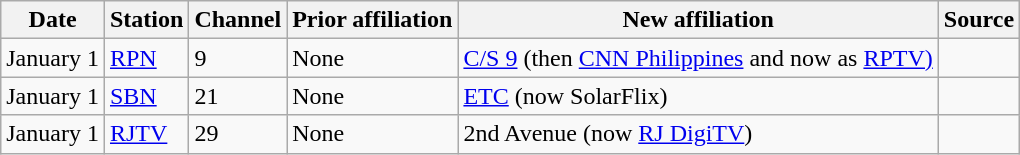<table class="wikitable">
<tr>
<th>Date</th>
<th>Station</th>
<th>Channel</th>
<th>Prior affiliation</th>
<th>New affiliation</th>
<th>Source</th>
</tr>
<tr>
<td>January 1</td>
<td><a href='#'>RPN</a></td>
<td>9</td>
<td>None</td>
<td><a href='#'>C/S 9</a> (then <a href='#'>CNN Philippines</a> and now as <a href='#'>RPTV)</a></td>
<td></td>
</tr>
<tr>
<td>January 1</td>
<td><a href='#'>SBN</a></td>
<td>21</td>
<td>None</td>
<td><a href='#'>ETC</a> (now SolarFlix)</td>
<td></td>
</tr>
<tr>
<td>January 1</td>
<td><a href='#'>RJTV</a></td>
<td>29</td>
<td>None</td>
<td>2nd Avenue (now <a href='#'>RJ DigiTV</a>)</td>
</tr>
</table>
